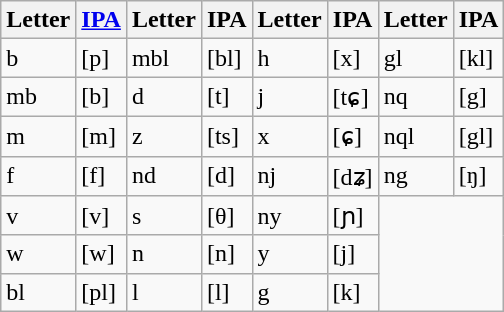<table class="wikitable">
<tr>
<th>Letter</th>
<th><a href='#'>IPA</a></th>
<th>Letter</th>
<th>IPA</th>
<th>Letter</th>
<th>IPA</th>
<th>Letter</th>
<th>IPA</th>
</tr>
<tr>
<td>b</td>
<td>[p]</td>
<td>mbl</td>
<td>[bl]</td>
<td>h</td>
<td>[x]</td>
<td>gl</td>
<td>[kl]</td>
</tr>
<tr>
<td>mb</td>
<td>[b]</td>
<td>d</td>
<td>[t]</td>
<td>j</td>
<td>[tɕ]</td>
<td>nq</td>
<td>[g]</td>
</tr>
<tr>
<td>m</td>
<td>[m]</td>
<td>z</td>
<td>[ts]</td>
<td>x</td>
<td>[ɕ]</td>
<td>nql</td>
<td>[gl]</td>
</tr>
<tr>
<td>f</td>
<td>[f]</td>
<td>nd</td>
<td>[d]</td>
<td>nj</td>
<td>[dʑ]</td>
<td>ng</td>
<td>[ŋ]</td>
</tr>
<tr>
<td>v</td>
<td>[v]</td>
<td>s</td>
<td>[θ]</td>
<td>ny</td>
<td>[ɲ]</td>
</tr>
<tr>
<td>w</td>
<td>[w]</td>
<td>n</td>
<td>[n]</td>
<td>y</td>
<td>[j]</td>
</tr>
<tr>
<td>bl</td>
<td>[pl]</td>
<td>l</td>
<td>[l]</td>
<td>g</td>
<td>[k]</td>
</tr>
</table>
